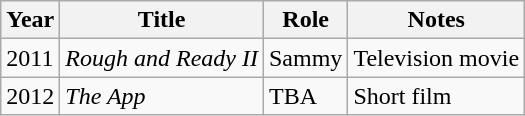<table class="wikitable">
<tr>
<th>Year</th>
<th>Title</th>
<th>Role</th>
<th>Notes</th>
</tr>
<tr>
<td>2011</td>
<td><em>Rough and Ready II</em></td>
<td>Sammy</td>
<td>Television movie</td>
</tr>
<tr>
<td>2012</td>
<td><em>The App</em></td>
<td>TBA</td>
<td>Short film</td>
</tr>
</table>
